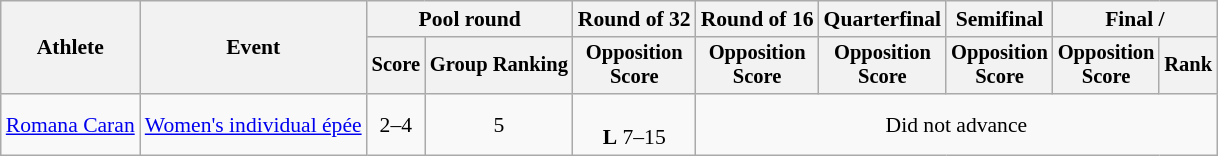<table class="wikitable" style="font-size:90%">
<tr>
<th rowspan="2">Athlete</th>
<th rowspan="2">Event</th>
<th colspan="2">Pool round</th>
<th>Round of 32</th>
<th>Round of 16</th>
<th>Quarterfinal</th>
<th>Semifinal</th>
<th colspan=2>Final / </th>
</tr>
<tr style="font-size:95%">
<th>Score</th>
<th>Group Ranking</th>
<th>Opposition <br> Score</th>
<th>Opposition <br> Score</th>
<th>Opposition <br> Score</th>
<th>Opposition <br> Score</th>
<th>Opposition <br> Score</th>
<th>Rank</th>
</tr>
<tr align=center>
<td align=left><a href='#'>Romana Caran</a></td>
<td align=left><a href='#'>Women's individual épée</a></td>
<td>2–4</td>
<td>5</td>
<td><br> <strong>L</strong> 7–15</td>
<td colspan="5">Did not advance</td>
</tr>
</table>
